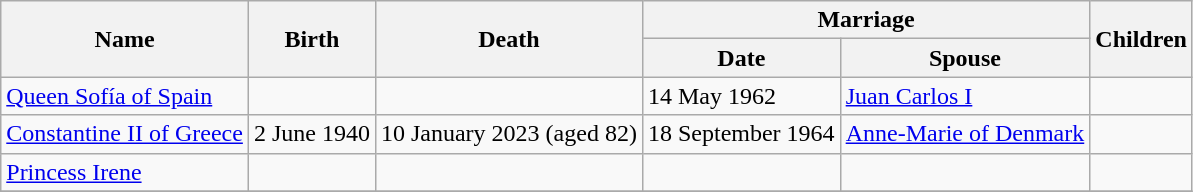<table class="wikitable plainrowheaders">
<tr>
<th rowspan="2" scope="col">Name</th>
<th rowspan="2" scope="col">Birth</th>
<th rowspan="2" scope="col">Death</th>
<th colspan="2" scope="col">Marriage</th>
<th rowspan="2" scope="col">Children</th>
</tr>
<tr>
<th scope="col">Date</th>
<th scope="col">Spouse</th>
</tr>
<tr>
<td><a href='#'>Queen Sofía of Spain</a></td>
<td></td>
<td></td>
<td>14 May 1962</td>
<td><a href='#'>Juan Carlos I</a></td>
<td></td>
</tr>
<tr>
<td><a href='#'>Constantine II of Greece</a></td>
<td>2 June 1940</td>
<td>10 January 2023 (aged 82)</td>
<td>18 September 1964</td>
<td><a href='#'>Anne-Marie of Denmark</a></td>
<td></td>
</tr>
<tr>
<td><a href='#'>Princess Irene</a></td>
<td></td>
<td></td>
<td></td>
<td></td>
<td></td>
</tr>
<tr>
</tr>
</table>
